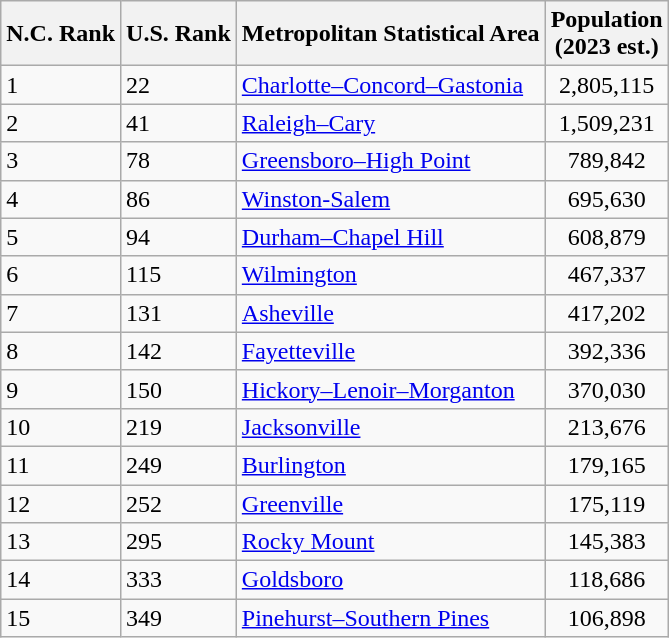<table class="wikitable">
<tr>
<th>N.C. Rank</th>
<th>U.S. Rank</th>
<th>Metropolitan Statistical Area</th>
<th>Population<br>(2023 est.)</th>
</tr>
<tr>
<td>1</td>
<td>22</td>
<td><a href='#'>Charlotte–Concord–Gastonia</a></td>
<td align="center">2,805,115</td>
</tr>
<tr>
<td>2</td>
<td>41</td>
<td><a href='#'>Raleigh–Cary</a></td>
<td align="center">1,509,231</td>
</tr>
<tr>
<td>3</td>
<td>78</td>
<td><a href='#'>Greensboro–High Point</a></td>
<td align="center">789,842</td>
</tr>
<tr>
<td>4</td>
<td>86</td>
<td><a href='#'>Winston-Salem</a></td>
<td align="center">695,630</td>
</tr>
<tr>
<td>5</td>
<td>94</td>
<td><a href='#'>Durham–Chapel Hill</a></td>
<td align="center">608,879</td>
</tr>
<tr>
<td>6</td>
<td>115</td>
<td><a href='#'>Wilmington</a></td>
<td align="center">467,337</td>
</tr>
<tr>
<td>7</td>
<td>131</td>
<td><a href='#'>Asheville</a></td>
<td align="center">417,202</td>
</tr>
<tr>
<td>8</td>
<td>142</td>
<td><a href='#'>Fayetteville</a></td>
<td align="center">392,336</td>
</tr>
<tr>
<td>9</td>
<td>150</td>
<td><a href='#'>Hickory–Lenoir–Morganton</a></td>
<td align="center">370,030</td>
</tr>
<tr>
<td>10</td>
<td>219</td>
<td><a href='#'>Jacksonville</a></td>
<td align="center">213,676</td>
</tr>
<tr>
<td>11</td>
<td>249</td>
<td><a href='#'>Burlington</a></td>
<td align="center">179,165</td>
</tr>
<tr>
<td>12</td>
<td>252</td>
<td><a href='#'>Greenville</a></td>
<td align="center">175,119</td>
</tr>
<tr>
<td>13</td>
<td>295</td>
<td><a href='#'>Rocky Mount</a></td>
<td align="center">145,383</td>
</tr>
<tr>
<td>14</td>
<td>333</td>
<td><a href='#'>Goldsboro</a></td>
<td align="center">118,686</td>
</tr>
<tr>
<td>15</td>
<td>349</td>
<td><a href='#'>Pinehurst–Southern Pines</a></td>
<td align="center">106,898</td>
</tr>
</table>
